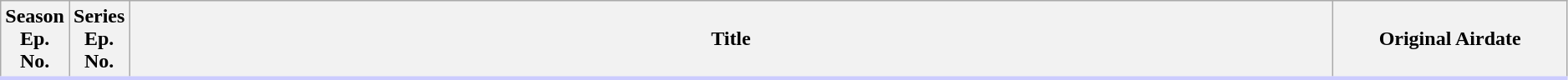<table class="wikitable" width = "99%">
<tr style="border-bottom:3px solid #CCF">
<th width="3%">Season<br>Ep. No.</th>
<th width="3%">Series<br>Ep. No.</th>
<th>Title</th>
<th width="15%">Original Airdate<br>











</th>
</tr>
</table>
